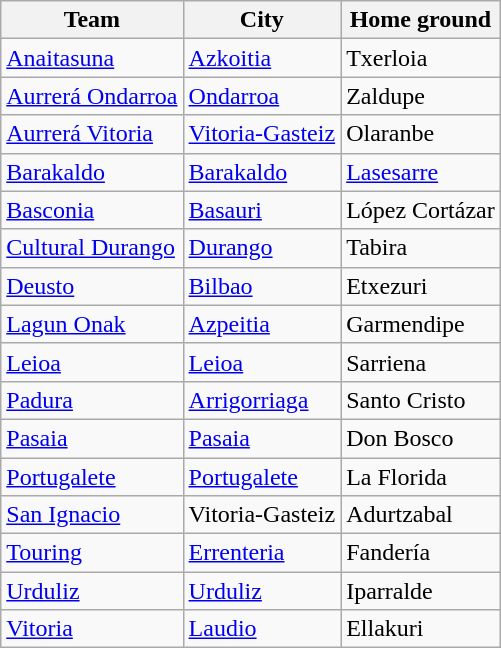<table class="wikitable sortable">
<tr>
<th>Team</th>
<th>City</th>
<th>Home ground</th>
</tr>
<tr>
<td><a href='#'>Anaitasuna</a></td>
<td><a href='#'>Azkoitia</a></td>
<td>Txerloia</td>
</tr>
<tr>
<td><a href='#'>Aurrerá Ondarroa</a></td>
<td><a href='#'>Ondarroa</a></td>
<td>Zaldupe</td>
</tr>
<tr>
<td><a href='#'>Aurrerá Vitoria</a></td>
<td><a href='#'>Vitoria-Gasteiz</a></td>
<td>Olaranbe</td>
</tr>
<tr>
<td><a href='#'>Barakaldo</a></td>
<td><a href='#'>Barakaldo</a></td>
<td><a href='#'>Lasesarre</a></td>
</tr>
<tr>
<td><a href='#'>Basconia</a></td>
<td><a href='#'>Basauri</a></td>
<td>López Cortázar</td>
</tr>
<tr>
<td><a href='#'>Cultural Durango</a></td>
<td><a href='#'>Durango</a></td>
<td>Tabira</td>
</tr>
<tr>
<td><a href='#'>Deusto</a></td>
<td><a href='#'>Bilbao</a></td>
<td>Etxezuri</td>
</tr>
<tr>
<td><a href='#'>Lagun Onak</a></td>
<td><a href='#'>Azpeitia</a></td>
<td>Garmendipe</td>
</tr>
<tr>
<td><a href='#'>Leioa</a></td>
<td><a href='#'>Leioa</a></td>
<td>Sarriena</td>
</tr>
<tr>
<td><a href='#'>Padura</a></td>
<td><a href='#'>Arrigorriaga</a></td>
<td>Santo Cristo</td>
</tr>
<tr>
<td><a href='#'>Pasaia</a></td>
<td><a href='#'>Pasaia</a></td>
<td>Don Bosco</td>
</tr>
<tr>
<td><a href='#'>Portugalete</a></td>
<td><a href='#'>Portugalete</a></td>
<td>La Florida</td>
</tr>
<tr>
<td><a href='#'>San Ignacio</a></td>
<td>Vitoria-Gasteiz</td>
<td>Adurtzabal</td>
</tr>
<tr>
<td><a href='#'>Touring</a></td>
<td><a href='#'>Errenteria</a></td>
<td>Fandería</td>
</tr>
<tr>
<td><a href='#'>Urduliz</a></td>
<td><a href='#'>Urduliz</a></td>
<td>Iparralde</td>
</tr>
<tr>
<td><a href='#'>Vitoria</a></td>
<td><a href='#'>Laudio</a></td>
<td>Ellakuri</td>
</tr>
</table>
